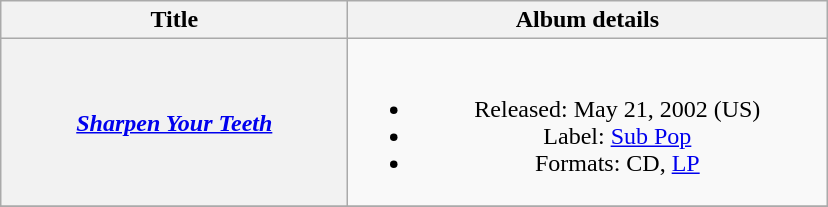<table class="wikitable plainrowheaders" style="text-align:center;">
<tr>
<th scope="col" rowspan="1" style="width:14em;">Title</th>
<th scope="col" rowspan="1" style="width:19.5em;">Album details</th>
</tr>
<tr>
<th scope="row"><em><a href='#'>Sharpen Your Teeth</a></em></th>
<td><br><ul><li>Released: May 21, 2002 <span>(US)</span></li><li>Label: <a href='#'>Sub Pop</a></li><li>Formats: CD, <a href='#'>LP</a></li></ul></td>
</tr>
<tr>
</tr>
</table>
